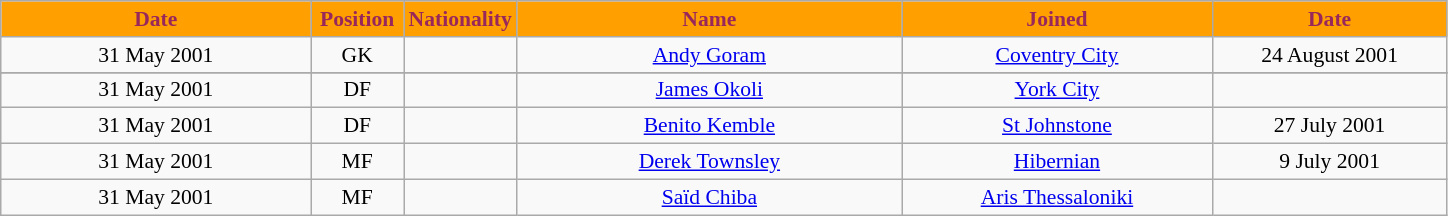<table class="wikitable"  style="text-align:center; font-size:90%; ">
<tr>
<th style="background:#ffa000; color:#98285c; width:200px;">Date</th>
<th style="background:#ffa000; color:#98285c; width:55px;">Position</th>
<th style="background:#ffa000; color:#98285c; width:55px;">Nationality</th>
<th style="background:#ffa000; color:#98285c; width:250px;">Name</th>
<th style="background:#ffa000; color:#98285c; width:200px;">Joined</th>
<th style="background:#ffa000; color:#98285c; width:150px;">Date</th>
</tr>
<tr>
<td>31 May 2001</td>
<td>GK</td>
<td></td>
<td><a href='#'>Andy Goram</a></td>
<td><a href='#'>Coventry City</a></td>
<td>24 August 2001</td>
</tr>
<tr>
</tr>
<tr>
<td>31 May 2001</td>
<td>DF</td>
<td></td>
<td><a href='#'>James Okoli</a></td>
<td><a href='#'>York City</a></td>
<td></td>
</tr>
<tr>
<td>31 May 2001</td>
<td>DF</td>
<td></td>
<td><a href='#'>Benito Kemble</a></td>
<td><a href='#'>St Johnstone</a></td>
<td>27 July 2001</td>
</tr>
<tr>
<td>31 May 2001</td>
<td>MF</td>
<td></td>
<td><a href='#'>Derek Townsley</a></td>
<td><a href='#'>Hibernian</a></td>
<td>9 July 2001</td>
</tr>
<tr>
<td>31 May 2001</td>
<td>MF</td>
<td></td>
<td><a href='#'>Saïd Chiba</a></td>
<td><a href='#'>Aris Thessaloniki</a></td>
<td></td>
</tr>
</table>
